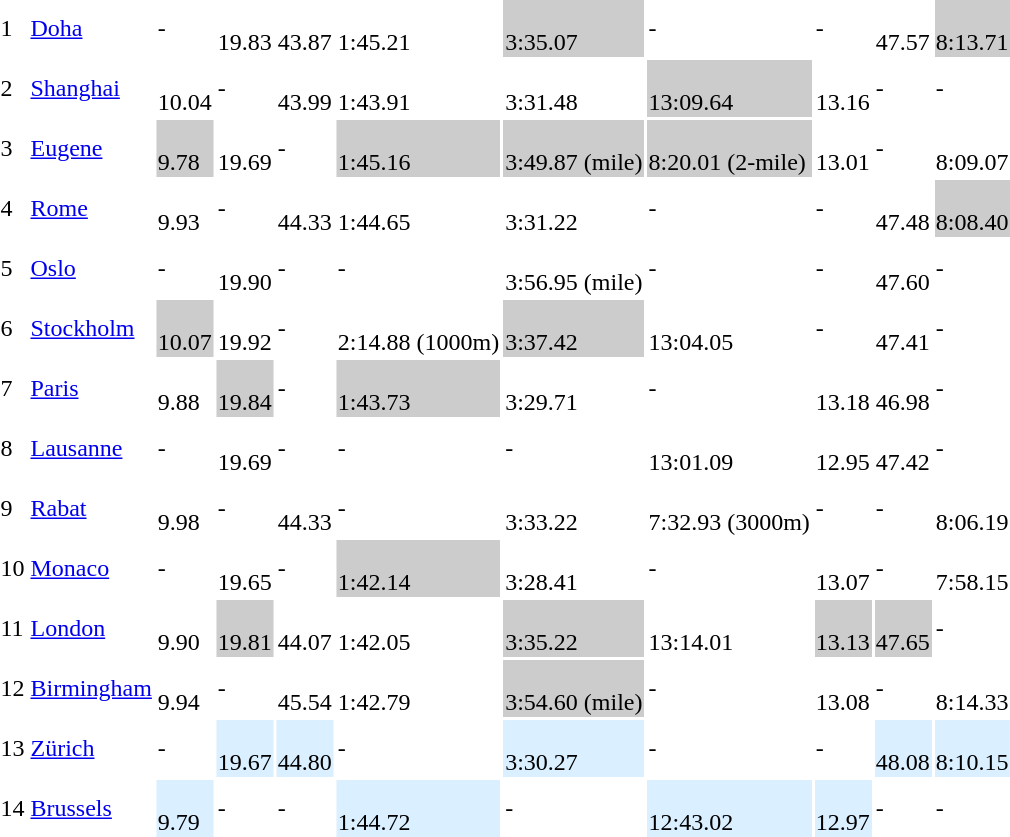<table>
<tr>
<td>1</td>
<td align=left><a href='#'>Doha</a></td>
<td>-</td>
<td><br>19.83  </td>
<td><br>43.87   </td>
<td><br>1:45.21</td>
<td style="background:#ccc;"><br> 3:35.07</td>
<td>-</td>
<td>-</td>
<td><br>47.57    </td>
<td style="background:#ccc;"><br> 8:13.71</td>
</tr>
<tr>
<td>2</td>
<td align=left><a href='#'>Shanghai</a></td>
<td><br>10.04 </td>
<td>-</td>
<td><br>43.99 </td>
<td><br>1:43.91  </td>
<td><br>3:31.48</td>
<td style="background:#ccc;"><br> 13:09.64</td>
<td><br>13.16 </td>
<td>-</td>
<td>-</td>
</tr>
<tr>
<td>3</td>
<td align=left><a href='#'>Eugene</a></td>
<td style="background:#ccc;"><br> 9.78</td>
<td><br>19.69 </td>
<td>-</td>
<td style="background:#ccc;"><br> 1:45.16 </td>
<td style="background:#ccc;"><br> 3:49.87 (mile)</td>
<td style="background:#ccc;"><br> 8:20.01 (2-mile)</td>
<td><br>13.01</td>
<td>-</td>
<td><br>8:09.07 </td>
</tr>
<tr>
<td>4</td>
<td align=left><a href='#'>Rome</a></td>
<td><br>9.93  </td>
<td>-</td>
<td><br>44.33 </td>
<td><br>1:44.65</td>
<td><br>3:31.22 </td>
<td>-</td>
<td>-</td>
<td><br>47.48    </td>
<td style="background:#ccc;"><br> 8:08.40 </td>
</tr>
<tr>
<td>5</td>
<td align=left><a href='#'>Oslo</a></td>
<td>-</td>
<td><br>19.90 </td>
<td>-</td>
<td>-</td>
<td><br>3:56.95 (mile)</td>
<td>-</td>
<td>-</td>
<td><br>47.60 </td>
<td>-</td>
</tr>
<tr>
<td>6</td>
<td align=left><a href='#'>Stockholm</a></td>
<td style="background:#ccc;"><br> 10.07 </td>
<td -><br> 19.92</td>
<td>-</td>
<td -><br> 2:14.88 (1000m)  </td>
<td style="background:#ccc;"><br> 3:37.42</td>
<td -><br> 13:04.05 </td>
<td>-</td>
<td -><br>47.41 </td>
<td>-</td>
</tr>
<tr>
<td>7</td>
<td align=left><a href='#'>Paris</a></td>
<td -><br> 9.88  </td>
<td style="background:#ccc;"><br> 19.84 </td>
<td>-</td>
<td style="background:#ccc;"><br> 1:43.73 </td>
<td -><br> 3:29.71 </td>
<td>-</td>
<td -><br> 13.18</td>
<td -><br> 46.98     </td>
<td>-</td>
</tr>
<tr>
<td>8</td>
<td align=left><a href='#'>Lausanne</a></td>
<td>-</td>
<td -><br> 19.69  </td>
<td>-</td>
<td>-</td>
<td>-</td>
<td -><br> 13:01.09  </td>
<td -><br> 12.95</td>
<td -><br> 47.42</td>
<td>-</td>
</tr>
<tr>
<td>9</td>
<td align=left><a href='#'>Rabat</a></td>
<td -><br> 9.98  </td>
<td>-</td>
<td -><br> 44.33 </td>
<td>-</td>
<td -><br> 3:33.22 </td>
<td -><br> 7:32.93 (3000m)  </td>
<td>-</td>
<td>-</td>
<td -><br> 8:06.19  </td>
</tr>
<tr>
<td>10</td>
<td align=left><a href='#'>Monaco</a></td>
<td>-</td>
<td -><br> 19.65   </td>
<td>-</td>
<td style="background:#ccc;"><br> 1:42.14  </td>
<td><br>3:28.41  </td>
<td>-</td>
<td -><br> 13.07</td>
<td>-</td>
<td -><br> 7:58.15  </td>
</tr>
<tr>
<td>11</td>
<td align=left><a href='#'>London</a></td>
<td -><br> 9.90</td>
<td style="background:#ccc;"><br> 19.81 </td>
<td -><br> 44.07  </td>
<td><br>1:42.05   </td>
<td style="background:#ccc;"><br> 3:35.22</td>
<td -><br> 13:14.01</td>
<td style="background:#ccc;"><br> 13.13 </td>
<td style="background:#ccc;"><br> 47.65   </td>
<td>-</td>
</tr>
<tr>
<td>12</td>
<td align=left><a href='#'>Birmingham</a></td>
<td -><br> 9.94 </td>
<td>-</td>
<td><br>45.54</td>
<td><br>1:42.79 </td>
<td style="background:#ccc;"><br> 3:54.60  (mile)</td>
<td>-</td>
<td><br>13.08 </td>
<td>-</td>
<td><br> 8:14.33</td>
</tr>
<tr>
<td>13</td>
<td align=left><a href='#'>Zürich</a></td>
<td>-</td>
<td style="background:#daefff;"><br>19.67</td>
<td style="background:#daefff;"><br>44.80</td>
<td>-</td>
<td style="background:#daefff;"><br>3:30.27</td>
<td>-</td>
<td>-</td>
<td style="background:#daefff;"><br>48.08</td>
<td style="background:#daefff;"><br> 8:10.15</td>
</tr>
<tr>
<td>14</td>
<td align=left><a href='#'>Brussels</a></td>
<td style="background:#daefff;"><br> 9.79</td>
<td>-</td>
<td>-</td>
<td style="background:#daefff;"><br>1:44.72</td>
<td>-</td>
<td style="background:#daefff;"><br> 12:43.02</td>
<td style="background:#daefff;"><br> 12.97</td>
<td>-</td>
<td>-</td>
</tr>
</table>
